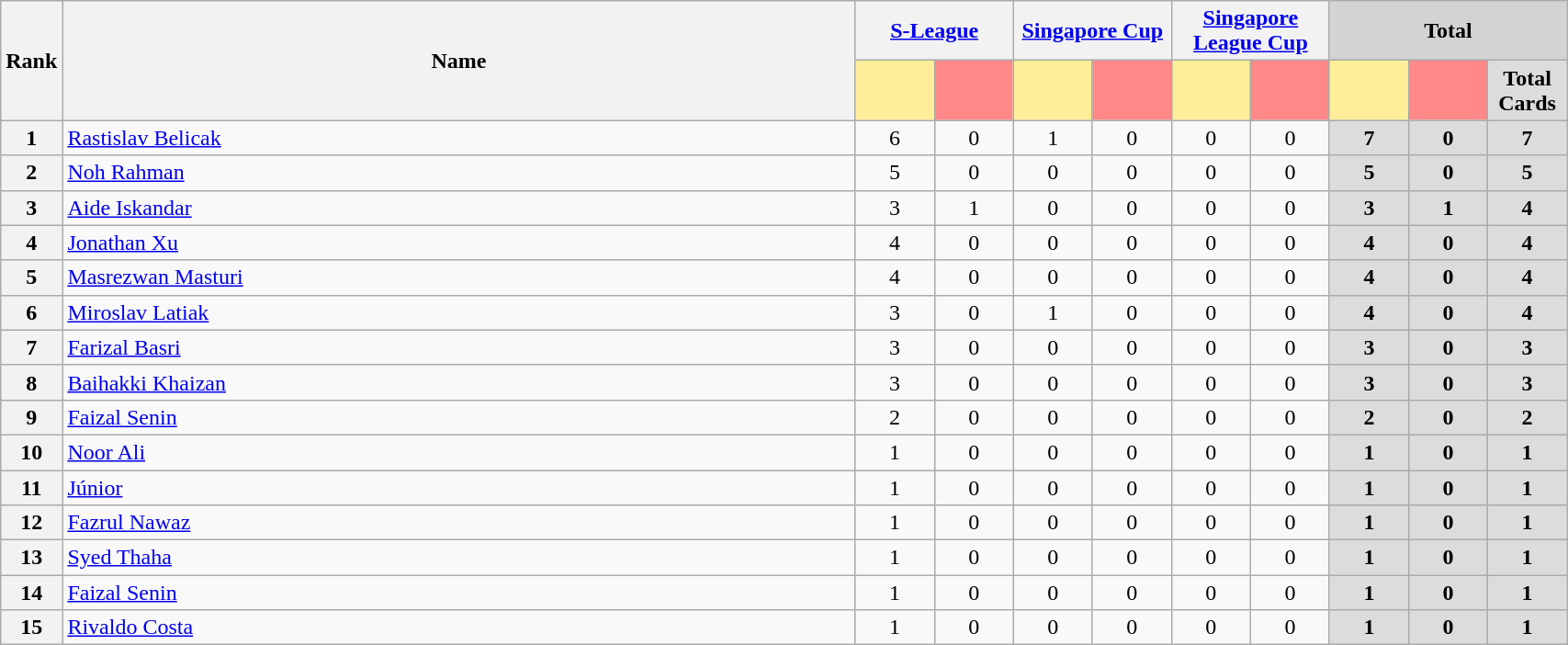<table class="wikitable" style="text-align: center;" width=90%>
<tr>
<th width=3% rowspan="2">Rank</th>
<th rowspan="2">Name</th>
<th colspan="2" width="100px"><a href='#'>S-League</a></th>
<th colspan="2" width="100px"><a href='#'>Singapore Cup</a></th>
<th colspan="2" width="100px"><a href='#'>Singapore League Cup</a></th>
<th colspan="3" style="background: #D3D3D3">Total</th>
</tr>
<tr>
<th width="50px" style="background: #FFEE99"></th>
<th width="50px" style="background: #FF8888"></th>
<th width="50px" style="background: #FFEE99"></th>
<th width="50px" style="background: #FF8888"></th>
<th width="50px" style="background: #FFEE99"></th>
<th width="50px" style="background: #FF8888"></th>
<th width="50px" style="background: #FFEE99"></th>
<th width="50px" style="background: #FF8888"></th>
<th width="50px" style="background: #DCDCDC">Total Cards</th>
</tr>
<tr>
<th>1</th>
<td style="text-align:left;"> <a href='#'>Rastislav Belicak</a></td>
<td>6 </td>
<td>0</td>
<td>1 </td>
<td>0</td>
<td>0 </td>
<td>0</td>
<th style="background: #DCDCDC"><strong>7</strong> </th>
<th style="background: #DCDCDC"><strong>0</strong> </th>
<th style="background: #DCDCDC"><strong>7</strong> </th>
</tr>
<tr>
<th>2</th>
<td style="text-align:left;"> <a href='#'>Noh Rahman</a></td>
<td>5 </td>
<td>0</td>
<td>0 </td>
<td>0</td>
<td>0 </td>
<td>0</td>
<th style="background: #DCDCDC"><strong>5</strong> </th>
<th style="background: #DCDCDC"><strong>0</strong> </th>
<th style="background: #DCDCDC"><strong>5</strong> </th>
</tr>
<tr>
<th>3</th>
<td style="text-align:left;"> <a href='#'>Aide Iskandar</a></td>
<td>3 </td>
<td>1</td>
<td>0 </td>
<td>0</td>
<td>0 </td>
<td>0</td>
<th style="background: #DCDCDC"><strong>3</strong> </th>
<th style="background: #DCDCDC"><strong>1</strong> </th>
<th style="background: #DCDCDC"><strong>4</strong> </th>
</tr>
<tr>
<th>4</th>
<td style="text-align:left;"> <a href='#'>Jonathan Xu</a></td>
<td>4 </td>
<td>0</td>
<td>0 </td>
<td>0</td>
<td>0 </td>
<td>0</td>
<th style="background: #DCDCDC"><strong>4</strong> </th>
<th style="background: #DCDCDC"><strong>0</strong> </th>
<th style="background: #DCDCDC"><strong>4</strong> </th>
</tr>
<tr>
<th>5</th>
<td style="text-align:left;"> <a href='#'>Masrezwan Masturi</a></td>
<td>4 </td>
<td>0</td>
<td>0 </td>
<td>0</td>
<td>0 </td>
<td>0</td>
<th style="background: #DCDCDC"><strong>4</strong> </th>
<th style="background: #DCDCDC"><strong>0</strong> </th>
<th style="background: #DCDCDC"><strong>4</strong> </th>
</tr>
<tr>
<th>6</th>
<td style="text-align:left;"> <a href='#'>Miroslav Latiak</a></td>
<td>3 </td>
<td>0</td>
<td>1 </td>
<td>0</td>
<td>0 </td>
<td>0</td>
<th style="background: #DCDCDC"><strong>4</strong> </th>
<th style="background: #DCDCDC"><strong>0</strong> </th>
<th style="background: #DCDCDC"><strong>4</strong> </th>
</tr>
<tr>
<th>7</th>
<td style="text-align:left;"> <a href='#'>Farizal Basri</a></td>
<td>3 </td>
<td>0</td>
<td>0 </td>
<td>0</td>
<td>0 </td>
<td>0</td>
<th style="background: #DCDCDC"><strong>3</strong> </th>
<th style="background: #DCDCDC"><strong>0</strong> </th>
<th style="background: #DCDCDC"><strong>3</strong> </th>
</tr>
<tr>
<th>8</th>
<td style="text-align:left;"> <a href='#'>Baihakki Khaizan</a></td>
<td>3 </td>
<td>0</td>
<td>0 </td>
<td>0</td>
<td>0 </td>
<td>0</td>
<th style="background: #DCDCDC"><strong>3</strong> </th>
<th style="background: #DCDCDC"><strong>0</strong> </th>
<th style="background: #DCDCDC"><strong>3</strong> </th>
</tr>
<tr>
<th>9</th>
<td style="text-align:left;"> <a href='#'>Faizal Senin</a></td>
<td>2 </td>
<td>0</td>
<td>0 </td>
<td>0</td>
<td>0 </td>
<td>0</td>
<th style="background: #DCDCDC"><strong>2</strong> </th>
<th style="background: #DCDCDC"><strong>0</strong> </th>
<th style="background: #DCDCDC"><strong>2</strong> </th>
</tr>
<tr>
<th>10</th>
<td style="text-align:left;"> <a href='#'>Noor Ali</a></td>
<td>1 </td>
<td>0</td>
<td>0 </td>
<td>0</td>
<td>0 </td>
<td>0</td>
<th style="background: #DCDCDC"><strong>1</strong> </th>
<th style="background: #DCDCDC"><strong>0</strong> </th>
<th style="background: #DCDCDC"><strong>1</strong> </th>
</tr>
<tr>
<th>11</th>
<td style="text-align:left;"> <a href='#'>Júnior</a></td>
<td>1 </td>
<td>0</td>
<td>0 </td>
<td>0</td>
<td>0 </td>
<td>0</td>
<th style="background: #DCDCDC"><strong>1</strong> </th>
<th style="background: #DCDCDC"><strong>0</strong> </th>
<th style="background: #DCDCDC"><strong>1</strong> </th>
</tr>
<tr>
<th>12</th>
<td style="text-align:left;"> <a href='#'>Fazrul Nawaz</a></td>
<td>1 </td>
<td>0</td>
<td>0 </td>
<td>0</td>
<td>0 </td>
<td>0</td>
<th style="background: #DCDCDC"><strong>1</strong> </th>
<th style="background: #DCDCDC"><strong>0</strong> </th>
<th style="background: #DCDCDC"><strong>1</strong> </th>
</tr>
<tr>
<th>13</th>
<td style="text-align:left;"> <a href='#'>Syed Thaha</a></td>
<td>1 </td>
<td>0</td>
<td>0 </td>
<td>0</td>
<td>0 </td>
<td>0</td>
<th style="background: #DCDCDC"><strong>1</strong> </th>
<th style="background: #DCDCDC"><strong>0</strong> </th>
<th style="background: #DCDCDC"><strong>1</strong> </th>
</tr>
<tr>
<th>14</th>
<td style="text-align:left;"> <a href='#'>Faizal Senin</a></td>
<td>1 </td>
<td>0</td>
<td>0 </td>
<td>0</td>
<td>0 </td>
<td>0</td>
<th style="background: #DCDCDC"><strong>1</strong> </th>
<th style="background: #DCDCDC"><strong>0</strong> </th>
<th style="background: #DCDCDC"><strong>1</strong> </th>
</tr>
<tr>
<th>15</th>
<td style="text-align:left;"> <a href='#'>Rivaldo Costa</a></td>
<td>1 </td>
<td>0</td>
<td>0 </td>
<td>0</td>
<td>0 </td>
<td>0</td>
<th style="background: #DCDCDC"><strong>1</strong> </th>
<th style="background: #DCDCDC"><strong>0</strong> </th>
<th style="background: #DCDCDC"><strong>1</strong> </th>
</tr>
</table>
